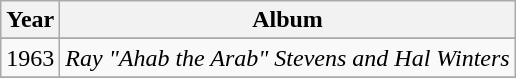<table class="wikitable">
<tr>
<th rowspan="1">Year</th>
<th rowspan="1">Album</th>
</tr>
<tr>
</tr>
<tr>
<td rowspan="1">1963</td>
<td><em>Ray "Ahab the Arab" Stevens and Hal Winters</em></td>
</tr>
<tr>
</tr>
</table>
